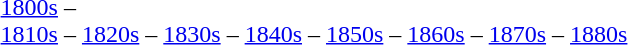<table class="toccolours" style="margin:auto;">
<tr>
<td><a href='#'>1800s</a> –<br><a href='#'>1810s</a> – 
<a href='#'>1820s</a> – 
<a href='#'>1830s</a> – 
<a href='#'>1840s</a> – 
<a href='#'>1850s</a> –
<a href='#'>1860s</a> – 
<a href='#'>1870s</a> – 
<a href='#'>1880s</a></td>
</tr>
</table>
